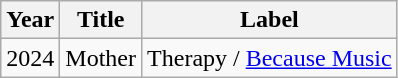<table class="wikitable" style="text-align:left;">
<tr>
<th>Year</th>
<th>Title</th>
<th>Label</th>
</tr>
<tr>
<td>2024</td>
<td>Mother</td>
<td>Therapy / <a href='#'>Because Music</a></td>
</tr>
</table>
